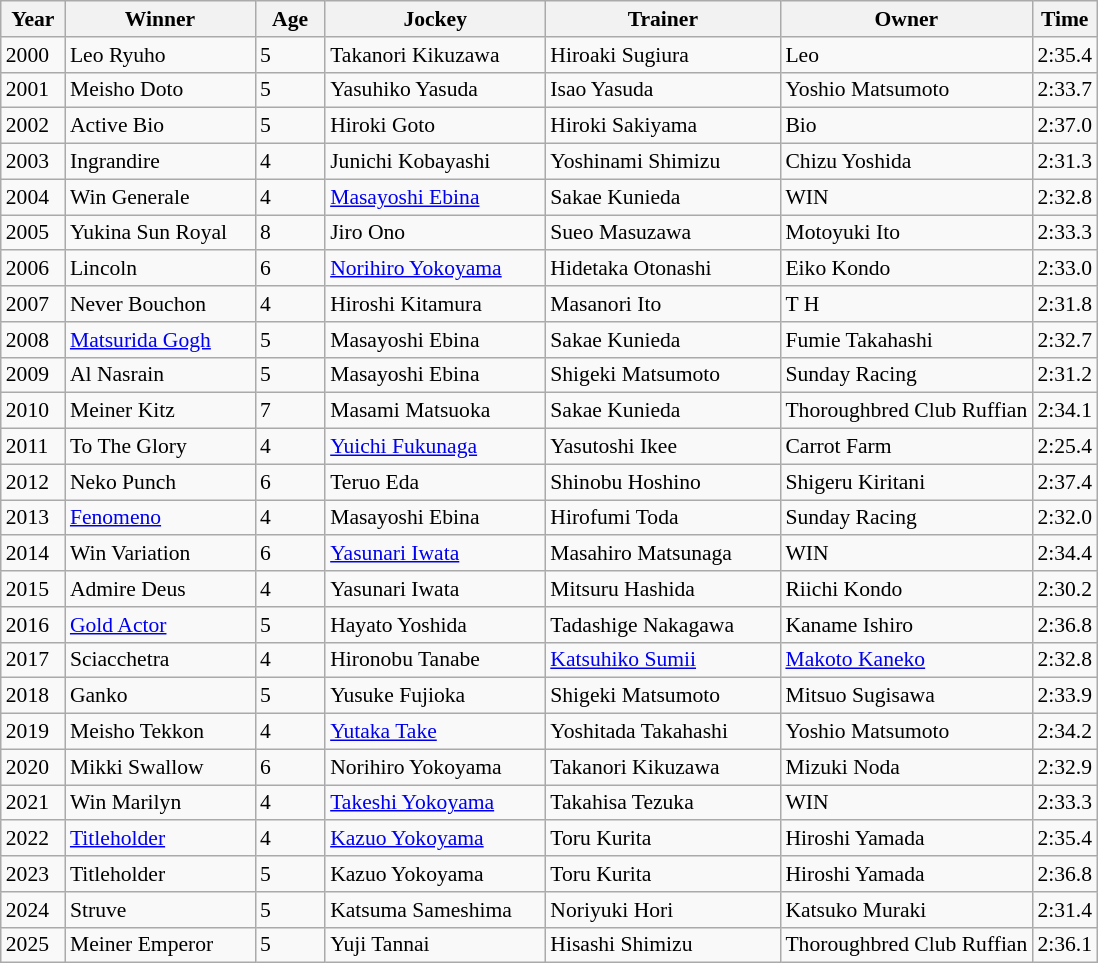<table class="wikitable sortable" style="font-size:90%">
<tr>
<th width="36px">Year<br></th>
<th width="120px">Winner<br></th>
<th width="40px">Age<br></th>
<th width="140px">Jockey<br></th>
<th width="150px">Trainer<br></th>
<th>Owner</th>
<th>Time<br></th>
</tr>
<tr>
<td>2000</td>
<td>Leo Ryuho</td>
<td>5</td>
<td>Takanori Kikuzawa</td>
<td>Hiroaki Sugiura</td>
<td>Leo</td>
<td>2:35.4</td>
</tr>
<tr>
<td>2001</td>
<td>Meisho Doto</td>
<td>5</td>
<td>Yasuhiko Yasuda</td>
<td>Isao Yasuda</td>
<td>Yoshio Matsumoto</td>
<td>2:33.7</td>
</tr>
<tr>
<td>2002</td>
<td>Active Bio</td>
<td>5</td>
<td>Hiroki Goto</td>
<td>Hiroki Sakiyama</td>
<td>Bio</td>
<td>2:37.0</td>
</tr>
<tr>
<td>2003</td>
<td>Ingrandire</td>
<td>4</td>
<td>Junichi Kobayashi</td>
<td>Yoshinami Shimizu</td>
<td>Chizu Yoshida</td>
<td>2:31.3</td>
</tr>
<tr>
<td>2004</td>
<td>Win Generale</td>
<td>4</td>
<td><a href='#'>Masayoshi Ebina</a></td>
<td>Sakae Kunieda</td>
<td>WIN</td>
<td>2:32.8</td>
</tr>
<tr>
<td>2005</td>
<td>Yukina Sun Royal</td>
<td>8</td>
<td>Jiro Ono</td>
<td>Sueo Masuzawa</td>
<td>Motoyuki Ito</td>
<td>2:33.3</td>
</tr>
<tr>
<td>2006</td>
<td>Lincoln</td>
<td>6</td>
<td><a href='#'>Norihiro Yokoyama</a></td>
<td>Hidetaka Otonashi</td>
<td>Eiko Kondo</td>
<td>2:33.0</td>
</tr>
<tr>
<td>2007</td>
<td>Never Bouchon</td>
<td>4</td>
<td>Hiroshi Kitamura</td>
<td>Masanori Ito</td>
<td>T H</td>
<td>2:31.8</td>
</tr>
<tr>
<td>2008</td>
<td><a href='#'>Matsurida Gogh</a></td>
<td>5</td>
<td>Masayoshi Ebina</td>
<td>Sakae Kunieda</td>
<td>Fumie Takahashi</td>
<td>2:32.7</td>
</tr>
<tr>
<td>2009</td>
<td>Al Nasrain</td>
<td>5</td>
<td>Masayoshi Ebina</td>
<td>Shigeki Matsumoto</td>
<td>Sunday Racing</td>
<td>2:31.2</td>
</tr>
<tr>
<td>2010</td>
<td>Meiner Kitz</td>
<td>7</td>
<td>Masami Matsuoka</td>
<td>Sakae Kunieda</td>
<td>Thoroughbred Club Ruffian</td>
<td>2:34.1</td>
</tr>
<tr>
<td>2011</td>
<td>To The Glory </td>
<td>4</td>
<td><a href='#'>Yuichi Fukunaga</a></td>
<td>Yasutoshi Ikee</td>
<td>Carrot Farm</td>
<td>2:25.4</td>
</tr>
<tr>
<td>2012</td>
<td>Neko Punch</td>
<td>6</td>
<td>Teruo Eda</td>
<td>Shinobu Hoshino</td>
<td>Shigeru Kiritani</td>
<td>2:37.4</td>
</tr>
<tr>
<td>2013</td>
<td><a href='#'>Fenomeno</a></td>
<td>4</td>
<td>Masayoshi Ebina</td>
<td>Hirofumi Toda</td>
<td>Sunday Racing</td>
<td>2:32.0</td>
</tr>
<tr>
<td>2014</td>
<td>Win Variation</td>
<td>6</td>
<td><a href='#'>Yasunari Iwata</a></td>
<td>Masahiro Matsunaga</td>
<td>WIN</td>
<td>2:34.4</td>
</tr>
<tr>
<td>2015</td>
<td>Admire Deus</td>
<td>4</td>
<td>Yasunari Iwata</td>
<td>Mitsuru Hashida</td>
<td>Riichi Kondo</td>
<td>2:30.2</td>
</tr>
<tr>
<td>2016</td>
<td><a href='#'>Gold Actor</a></td>
<td>5</td>
<td>Hayato Yoshida</td>
<td>Tadashige Nakagawa</td>
<td>Kaname Ishiro</td>
<td>2:36.8</td>
</tr>
<tr>
<td>2017</td>
<td>Sciacchetra</td>
<td>4</td>
<td>Hironobu Tanabe</td>
<td><a href='#'>Katsuhiko Sumii</a></td>
<td><a href='#'>Makoto Kaneko</a></td>
<td>2:32.8</td>
</tr>
<tr>
<td>2018</td>
<td>Ganko</td>
<td>5</td>
<td>Yusuke Fujioka</td>
<td>Shigeki Matsumoto</td>
<td>Mitsuo Sugisawa</td>
<td>2:33.9</td>
</tr>
<tr>
<td>2019</td>
<td>Meisho Tekkon</td>
<td>4</td>
<td><a href='#'>Yutaka Take</a></td>
<td>Yoshitada Takahashi</td>
<td>Yoshio Matsumoto</td>
<td>2:34.2</td>
</tr>
<tr>
<td>2020</td>
<td>Mikki Swallow</td>
<td>6</td>
<td>Norihiro Yokoyama</td>
<td>Takanori Kikuzawa</td>
<td>Mizuki Noda</td>
<td>2:32.9</td>
</tr>
<tr>
<td>2021</td>
<td>Win Marilyn</td>
<td>4</td>
<td><a href='#'>Takeshi Yokoyama</a></td>
<td>Takahisa Tezuka</td>
<td>WIN</td>
<td>2:33.3</td>
</tr>
<tr>
<td>2022</td>
<td><a href='#'>Titleholder</a></td>
<td>4</td>
<td><a href='#'>Kazuo Yokoyama</a></td>
<td>Toru Kurita</td>
<td>Hiroshi Yamada</td>
<td>2:35.4</td>
</tr>
<tr>
<td>2023</td>
<td>Titleholder</td>
<td>5</td>
<td>Kazuo Yokoyama</td>
<td>Toru Kurita</td>
<td>Hiroshi Yamada</td>
<td>2:36.8</td>
</tr>
<tr>
<td>2024</td>
<td>Struve</td>
<td>5</td>
<td>Katsuma Sameshima</td>
<td>Noriyuki Hori</td>
<td>Katsuko Muraki</td>
<td>2:31.4</td>
</tr>
<tr>
<td>2025</td>
<td>Meiner Emperor</td>
<td>5</td>
<td>Yuji Tannai</td>
<td>Hisashi Shimizu</td>
<td>Thoroughbred Club Ruffian</td>
<td>2:36.1</td>
</tr>
</table>
